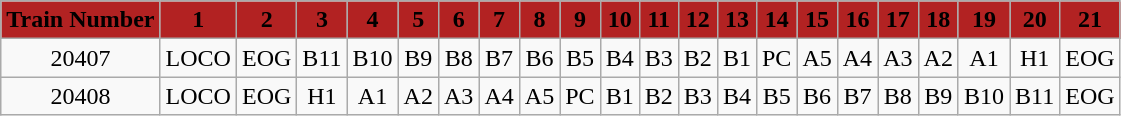<table class="wikitable plainrowheaders unsortable" style="text-align:center">
<tr>
<th rowspan="1" scope="col" style="background:FireBrick;">Train Number</th>
<th rowspan="1" scope="col" style="background:FireBrick;">1</th>
<th rowspan="1" scope="col" style="background:FireBrick;">2</th>
<th rowspan="1" scope="col" style="background:FireBrick;">3</th>
<th rowspan="1" scope="col" style="background:FireBrick;">4</th>
<th rowspan="1" scope="col" style="background:FireBrick;">5</th>
<th rowspan="1" scope="col" style="background:FireBrick;">6</th>
<th rowspan="1" scope="col" style="background:FireBrick;">7</th>
<th rowspan="1" scope="col" style="background:FireBrick;">8</th>
<th rowspan="1" scope="col" style="background:FireBrick;">9</th>
<th rowspan="1" scope="col" style="background:FireBrick;">10</th>
<th rowspan="1" scope="col" style="background:FireBrick;">11</th>
<th rowspan="1" scope="col" style="background:FireBrick;">12</th>
<th rowspan="1" scope="col" style="background:FireBrick;">13</th>
<th rowspan="1" scope="col" style="background:FireBrick;">14</th>
<th rowspan="1" scope="col" style="background:FireBrick;">15</th>
<th rowspan="1" scope="col" style="background:FireBrick;">16</th>
<th rowspan="1" scope="col" style="background:FireBrick;">17</th>
<th rowspan="1" scope="col" style="background:FireBrick;">18</th>
<th rowspan="1" scope="col" style="background:FireBrick;">19</th>
<th rowspan="1" scope="col" style="background:FireBrick;">20</th>
<th rowspan="1" scope="col" style="background:FireBrick;">21</th>
</tr>
<tr>
<td>20407</td>
<td>LOCO</td>
<td>EOG</td>
<td>B11</td>
<td>B10</td>
<td>B9</td>
<td>B8</td>
<td>B7</td>
<td>B6</td>
<td>B5</td>
<td>B4</td>
<td>B3</td>
<td>B2</td>
<td>B1</td>
<td>PC</td>
<td>A5</td>
<td>A4</td>
<td>A3</td>
<td>A2</td>
<td>A1</td>
<td>H1</td>
<td>EOG</td>
</tr>
<tr>
<td>20408</td>
<td>LOCO</td>
<td>EOG</td>
<td>H1</td>
<td>A1</td>
<td>A2</td>
<td>A3</td>
<td>A4</td>
<td>A5</td>
<td>PC</td>
<td>B1</td>
<td>B2</td>
<td>B3</td>
<td>B4</td>
<td>B5</td>
<td>B6</td>
<td>B7</td>
<td>B8</td>
<td>B9</td>
<td>B10</td>
<td>B11</td>
<td>EOG</td>
</tr>
</table>
